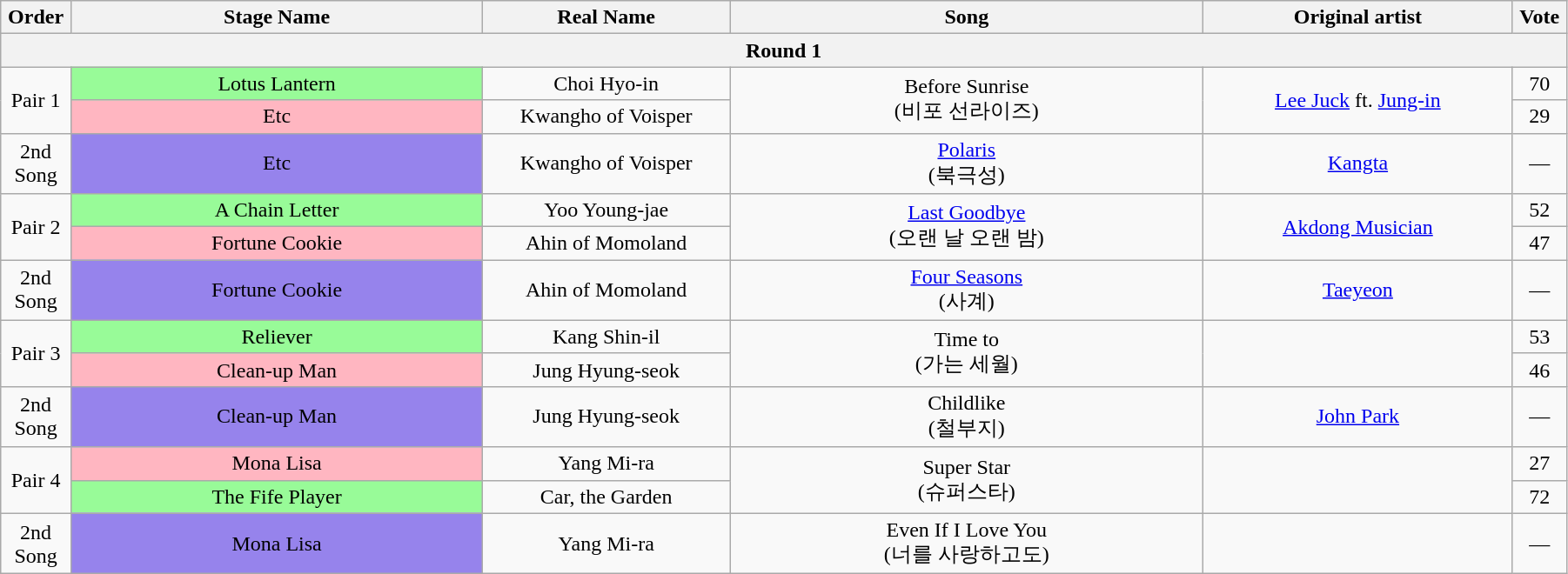<table class="wikitable" style="text-align:center; width:95%;">
<tr>
<th style="width:1%;">Order</th>
<th style="width:20%;">Stage Name</th>
<th style="width:12%;">Real Name</th>
<th style="width:23%;">Song</th>
<th style="width:15%;">Original artist</th>
<th style="width:1%;">Vote</th>
</tr>
<tr>
<th colspan=6>Round 1</th>
</tr>
<tr>
<td rowspan=2>Pair 1</td>
<td bgcolor="palegreen">Lotus Lantern</td>
<td>Choi Hyo-in</td>
<td rowspan=2>Before Sunrise<br>(비포 선라이즈)</td>
<td rowspan=2><a href='#'>Lee Juck</a> ft. <a href='#'>Jung-in</a></td>
<td>70</td>
</tr>
<tr>
<td bgcolor="lightpink">Etc</td>
<td>Kwangho of Voisper</td>
<td>29</td>
</tr>
<tr>
<td>2nd Song</td>
<td bgcolor="#9683EC">Etc</td>
<td>Kwangho of Voisper</td>
<td><a href='#'>Polaris</a><br>(북극성)</td>
<td><a href='#'>Kangta</a></td>
<td>—</td>
</tr>
<tr>
<td rowspan=2>Pair 2</td>
<td bgcolor="palegreen">A Chain Letter</td>
<td>Yoo Young-jae</td>
<td rowspan=2><a href='#'>Last Goodbye</a><br>(오랜 날 오랜 밤)</td>
<td rowspan=2><a href='#'>Akdong Musician</a></td>
<td>52</td>
</tr>
<tr>
<td bgcolor="lightpink">Fortune Cookie</td>
<td>Ahin of Momoland</td>
<td>47</td>
</tr>
<tr>
<td>2nd Song</td>
<td bgcolor="#9683EC">Fortune Cookie</td>
<td>Ahin of Momoland</td>
<td><a href='#'>Four Seasons</a><br>(사계)</td>
<td><a href='#'>Taeyeon</a></td>
<td>—</td>
</tr>
<tr>
<td rowspan=2>Pair 3</td>
<td bgcolor="palegreen">Reliever</td>
<td>Kang Shin-il</td>
<td rowspan=2>Time to<br>(가는 세월)</td>
<td rowspan=2></td>
<td>53</td>
</tr>
<tr>
<td bgcolor="lightpink">Clean-up Man</td>
<td>Jung Hyung-seok</td>
<td>46</td>
</tr>
<tr>
<td>2nd Song</td>
<td bgcolor="#9683EC">Clean-up Man</td>
<td>Jung Hyung-seok</td>
<td>Childlike<br>(철부지)</td>
<td><a href='#'>John Park</a></td>
<td>—</td>
</tr>
<tr>
<td rowspan=2>Pair 4</td>
<td bgcolor="lightpink">Mona Lisa</td>
<td>Yang Mi-ra</td>
<td rowspan=2>Super Star<br>(슈퍼스타)</td>
<td rowspan=2></td>
<td>27</td>
</tr>
<tr>
<td bgcolor="palegreen">The Fife Player</td>
<td>Car, the Garden</td>
<td>72</td>
</tr>
<tr>
<td>2nd Song</td>
<td bgcolor="#9683EC">Mona Lisa</td>
<td>Yang Mi-ra</td>
<td>Even If I Love You<br>(너를 사랑하고도)</td>
<td></td>
<td>—</td>
</tr>
</table>
